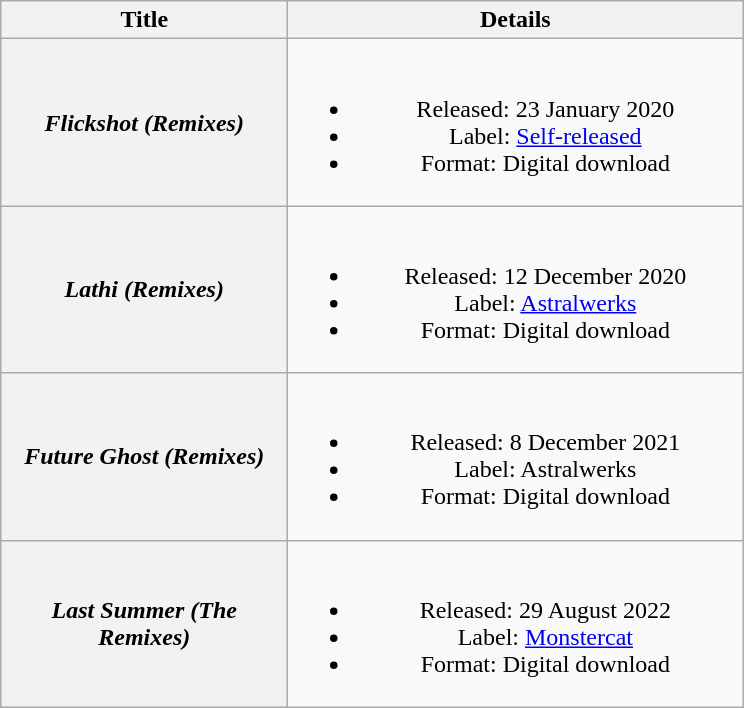<table class="wikitable plainrowheaders" style="text-align:center;">
<tr>
<th scope="col" style="width:11.5em;">Title</th>
<th scope="col" style="width:18.5em;">Details</th>
</tr>
<tr>
<th scope="row"><em>Flickshot (Remixes)</em></th>
<td><br><ul><li>Released: 23 January 2020</li><li>Label: <a href='#'>Self-released</a></li><li>Format: Digital download</li></ul></td>
</tr>
<tr>
<th scope="row"><em>Lathi (Remixes)</em></th>
<td><br><ul><li>Released: 12 December 2020</li><li>Label: <a href='#'>Astralwerks</a></li><li>Format: Digital download</li></ul></td>
</tr>
<tr>
<th scope="row"><em>Future Ghost (Remixes)</em></th>
<td><br><ul><li>Released: 8 December 2021</li><li>Label: Astralwerks</li><li>Format: Digital download</li></ul></td>
</tr>
<tr>
<th scope="row"><em>Last Summer (The Remixes)</em></th>
<td><br><ul><li>Released: 29 August 2022</li><li>Label: <a href='#'>Monstercat</a></li><li>Format: Digital download</li></ul></td>
</tr>
</table>
